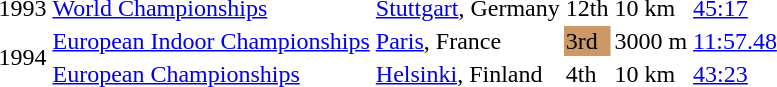<table>
<tr>
<td>1993</td>
<td><a href='#'>World Championships</a></td>
<td><a href='#'>Stuttgart</a>, Germany</td>
<td>12th</td>
<td>10 km</td>
<td><a href='#'>45:17</a></td>
</tr>
<tr>
<td rowspan=2>1994</td>
<td><a href='#'>European Indoor Championships</a></td>
<td><a href='#'>Paris</a>, France</td>
<td bgcolor="cc9966">3rd</td>
<td>3000 m</td>
<td><a href='#'>11:57.48</a></td>
</tr>
<tr>
<td><a href='#'>European Championships</a></td>
<td><a href='#'>Helsinki</a>, Finland</td>
<td>4th</td>
<td>10 km</td>
<td><a href='#'>43:23</a></td>
</tr>
</table>
